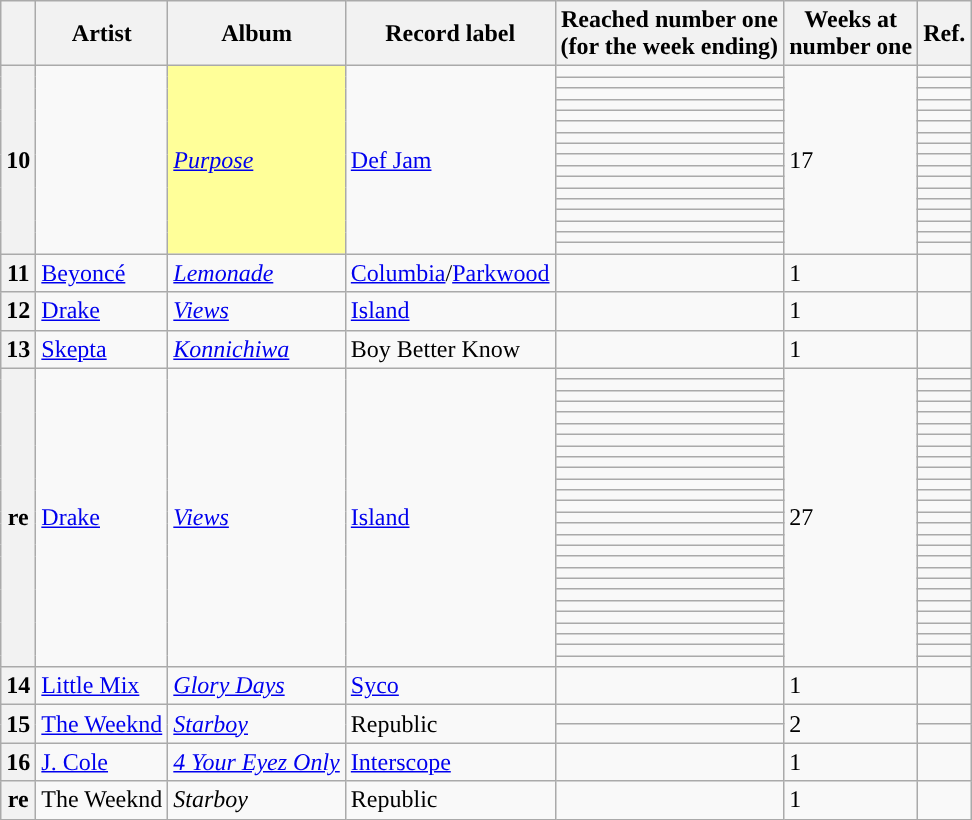<table class="wikitable plainrowheaders sortable">
<tr>
<th scope=col></th>
<th scope=col>Artist</th>
<th scope=col>Album</th>
<th scope=col>Record label</th>
<th scope=col>Reached number one<br>(for the week ending)</th>
<th scope=col>Weeks at<br>number one</th>
<th scope=col>Ref.</th>
</tr>
<tr>
<th scope=row style="text-align:center;" rowspan="17">10</th>
<td rowspan="17"></td>
<td rowspan="17" style="background:#ff9;"><em><a href='#'>Purpose</a></em> </td>
<td rowspan="17"><a href='#'>Def Jam</a></td>
<td></td>
<td rowspan="17">17</td>
<td align=center></td>
</tr>
<tr>
<td></td>
<td align=center></td>
</tr>
<tr>
<td></td>
<td align=center></td>
</tr>
<tr>
<td></td>
<td align=center></td>
</tr>
<tr>
<td></td>
<td align=center></td>
</tr>
<tr>
<td></td>
<td align=center></td>
</tr>
<tr>
<td></td>
<td align=center></td>
</tr>
<tr>
<td></td>
<td align=center></td>
</tr>
<tr>
<td></td>
<td align=center></td>
</tr>
<tr>
<td></td>
<td align=center></td>
</tr>
<tr>
<td></td>
<td align=center></td>
</tr>
<tr>
<td></td>
<td align=center></td>
</tr>
<tr>
<td></td>
<td align=center></td>
</tr>
<tr>
<td></td>
<td align=center></td>
</tr>
<tr>
<td></td>
<td align=center></td>
</tr>
<tr>
<td></td>
<td align=center></td>
</tr>
<tr>
<td></td>
<td align=center></td>
</tr>
<tr>
<th scope=row style="text-align:center;">11</th>
<td><a href='#'>Beyoncé</a></td>
<td><em><a href='#'>Lemonade</a></em></td>
<td><a href='#'>Columbia</a>/<a href='#'>Parkwood</a></td>
<td></td>
<td>1</td>
<td align=center></td>
</tr>
<tr>
<th scope=row style="text-align:center;">12</th>
<td><a href='#'>Drake</a></td>
<td><em><a href='#'>Views</a></em></td>
<td><a href='#'>Island</a></td>
<td></td>
<td>1</td>
<td align=center></td>
</tr>
<tr>
<th scope=row style="text-align:center;">13</th>
<td><a href='#'>Skepta</a></td>
<td><em><a href='#'>Konnichiwa</a></em></td>
<td>Boy Better Know</td>
<td></td>
<td>1</td>
<td align=center></td>
</tr>
<tr>
<th scope=row style="text-align:center;" rowspan="27">re</th>
<td rowspan="27"><a href='#'>Drake</a></td>
<td rowspan="27"><em><a href='#'>Views</a></em></td>
<td rowspan="27"><a href='#'>Island</a></td>
<td></td>
<td rowspan="27">27</td>
<td align=center></td>
</tr>
<tr>
<td></td>
<td align=center></td>
</tr>
<tr>
<td></td>
<td align=center></td>
</tr>
<tr>
<td></td>
<td align=center></td>
</tr>
<tr>
<td></td>
<td align=center></td>
</tr>
<tr>
<td></td>
<td align=center></td>
</tr>
<tr>
<td></td>
<td align=center></td>
</tr>
<tr>
<td></td>
<td align=center></td>
</tr>
<tr>
<td></td>
<td align=center></td>
</tr>
<tr>
<td></td>
<td align=center></td>
</tr>
<tr>
<td></td>
<td align=center></td>
</tr>
<tr>
<td></td>
<td align=center></td>
</tr>
<tr>
<td></td>
<td align=center></td>
</tr>
<tr>
<td></td>
<td align=center></td>
</tr>
<tr>
<td></td>
<td align=center></td>
</tr>
<tr>
<td></td>
<td align=center></td>
</tr>
<tr>
<td></td>
<td align=center></td>
</tr>
<tr>
<td></td>
<td align=center></td>
</tr>
<tr>
<td></td>
<td align=center></td>
</tr>
<tr>
<td></td>
<td align=center></td>
</tr>
<tr>
<td></td>
<td align=center></td>
</tr>
<tr>
<td></td>
<td align=center></td>
</tr>
<tr>
<td></td>
<td align=center></td>
</tr>
<tr>
<td></td>
<td align=center></td>
</tr>
<tr>
<td></td>
<td align=center></td>
</tr>
<tr>
<td></td>
<td align=center></td>
</tr>
<tr>
<td></td>
<td align=center></td>
</tr>
<tr>
<th scope=row style="text-align:center;">14</th>
<td><a href='#'>Little Mix</a></td>
<td><em><a href='#'>Glory Days</a></em></td>
<td><a href='#'>Syco</a></td>
<td></td>
<td>1</td>
<td align=center></td>
</tr>
<tr>
<th scope=row style="text-align:center;" rowspan="2">15</th>
<td rowspan="2"><a href='#'>The Weeknd</a></td>
<td rowspan="2"><em><a href='#'>Starboy</a></em></td>
<td rowspan="2">Republic</td>
<td></td>
<td rowspan="2">2</td>
<td align=center></td>
</tr>
<tr>
<td></td>
<td align=center></td>
</tr>
<tr>
<th scope=row style="text-align:center;">16</th>
<td><a href='#'>J. Cole</a></td>
<td><em><a href='#'>4 Your Eyez Only</a></em></td>
<td><a href='#'>Interscope</a></td>
<td></td>
<td>1</td>
<td align=center></td>
</tr>
<tr>
<th scope=row style="text-align:center;">re</th>
<td>The Weeknd</td>
<td><em>Starboy</em></td>
<td>Republic</td>
<td></td>
<td>1</td>
<td align=center></td>
</tr>
</table>
